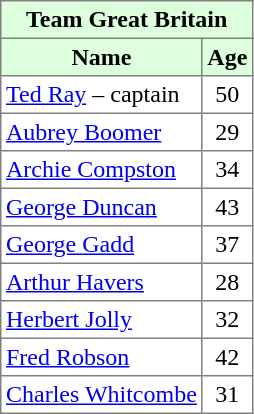<table border="1" cellpadding="3" style="border-collapse: collapse;text-align:center">
<tr style="background:#dfd;">
<td colspan="2"> <strong>Team Great Britain</strong></td>
</tr>
<tr style="background:#dfd;">
<th>Name</th>
<th>Age</th>
</tr>
<tr>
<td align=left> <a href='#'>Ted Ray</a> – captain</td>
<td>50</td>
</tr>
<tr>
<td align=left> <a href='#'>Aubrey Boomer</a></td>
<td>29</td>
</tr>
<tr>
<td align=left> <a href='#'>Archie Compston</a></td>
<td>34</td>
</tr>
<tr>
<td align=left> <a href='#'>George Duncan</a></td>
<td>43</td>
</tr>
<tr>
<td align=left> <a href='#'>George Gadd</a></td>
<td>37</td>
</tr>
<tr>
<td align=left> <a href='#'>Arthur Havers</a></td>
<td>28</td>
</tr>
<tr>
<td align=left> <a href='#'>Herbert Jolly</a></td>
<td>32</td>
</tr>
<tr>
<td align=left> <a href='#'>Fred Robson</a></td>
<td>42</td>
</tr>
<tr>
<td align=left> <a href='#'>Charles Whitcombe</a></td>
<td>31</td>
</tr>
</table>
